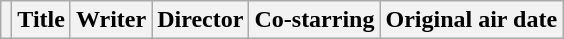<table class="wikitable">
<tr>
<th></th>
<th>Title</th>
<th>Writer</th>
<th>Director</th>
<th>Co-starring</th>
<th>Original air date<br>

</th>
</tr>
</table>
